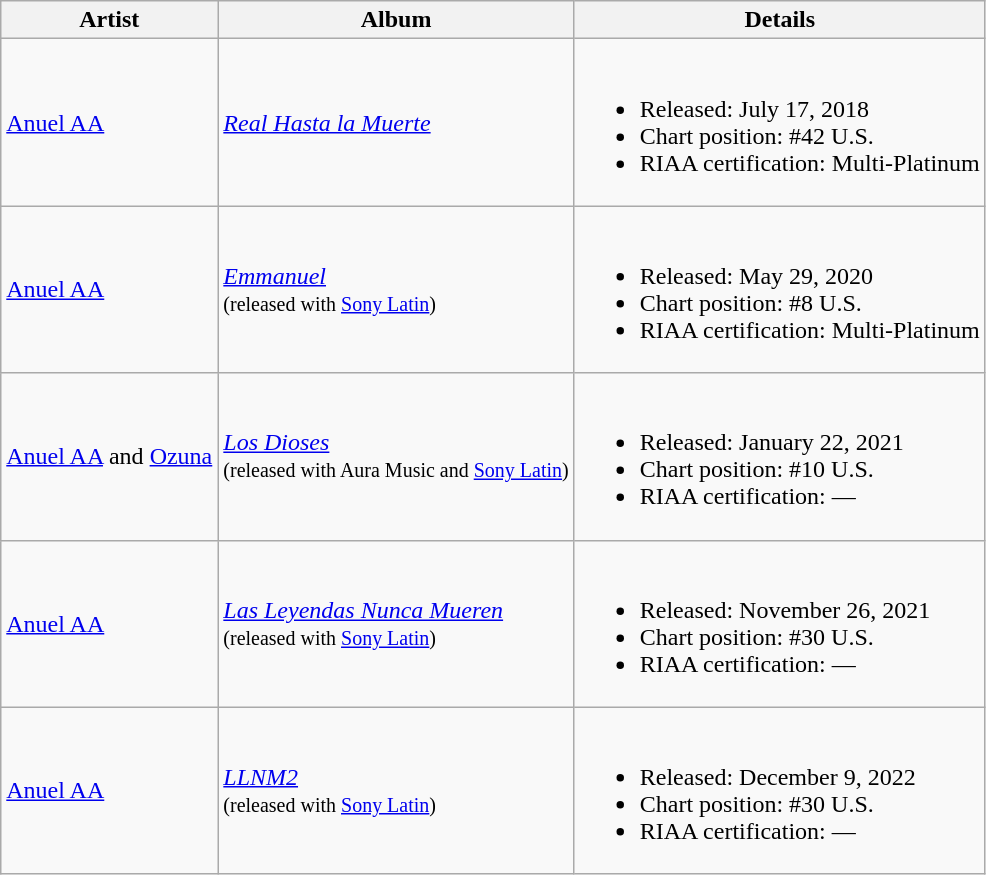<table class="wikitable sortable">
<tr>
<th>Artist</th>
<th>Album</th>
<th class="unsortable">Details</th>
</tr>
<tr>
<td><a href='#'>Anuel AA</a></td>
<td><em><a href='#'>Real Hasta la Muerte</a></em></td>
<td><br><ul><li>Released: July 17, 2018</li><li>Chart position: #42 U.S.</li><li>RIAA certification: Multi-Platinum</li></ul></td>
</tr>
<tr>
<td><a href='#'>Anuel AA</a></td>
<td><em><a href='#'>Emmanuel</a></em><br><small>(released with <a href='#'>Sony Latin</a>)</small></td>
<td><br><ul><li>Released: May 29, 2020</li><li>Chart position: #8 U.S.</li><li>RIAA certification: Multi-Platinum</li></ul></td>
</tr>
<tr>
<td><a href='#'>Anuel AA</a> and <a href='#'>Ozuna</a></td>
<td><em><a href='#'>Los Dioses</a></em><br><small>(released with Aura Music and <a href='#'>Sony Latin</a>)</small></td>
<td><br><ul><li>Released: January 22, 2021</li><li>Chart position: #10 U.S.</li><li>RIAA certification: —</li></ul></td>
</tr>
<tr>
<td><a href='#'>Anuel AA</a></td>
<td><em><a href='#'>Las Leyendas Nunca Mueren</a></em><br><small>(released with <a href='#'>Sony Latin</a>)</small></td>
<td><br><ul><li>Released: November 26, 2021</li><li>Chart position: #30 U.S.</li><li>RIAA certification: —</li></ul></td>
</tr>
<tr>
<td><a href='#'>Anuel AA</a></td>
<td><em><a href='#'>LLNM2</a></em><br><small>(released with <a href='#'>Sony Latin</a>)</small></td>
<td><br><ul><li>Released: December 9, 2022</li><li>Chart position: #30 U.S.</li><li>RIAA certification: —</li></ul></td>
</tr>
</table>
